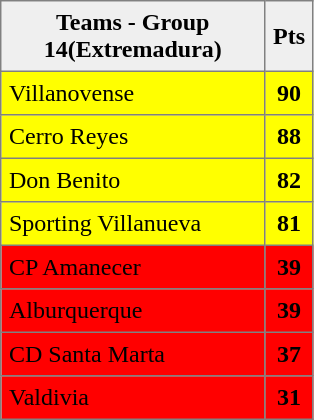<table style=border-collapse:collapse border=1 cellspacing=0 cellpadding=5>
<tr align=center bgcolor=#efefef>
<th width=165>Teams - Group 14(Extremadura)</th>
<th width=20>Pts</th>
</tr>
<tr align=center style="background:#FFFF00;">
<td style="text-align:left;">Villanovense</td>
<td><strong>90</strong></td>
</tr>
<tr align=center style="background:#FFFF00;">
<td style="text-align:left;">Cerro Reyes</td>
<td><strong>88</strong></td>
</tr>
<tr align=center style="background:#FFFF00;">
<td style="text-align:left;">Don Benito</td>
<td><strong>82</strong></td>
</tr>
<tr align=center style="background:#FFFF00;">
<td style="text-align:left;">Sporting Villanueva</td>
<td><strong>81</strong></td>
</tr>
<tr align=center style="background:#FF0000;">
<td style="text-align:left;">CP Amanecer</td>
<td><strong>39</strong></td>
</tr>
<tr align=center style="background:#FF0000;">
<td style="text-align:left;">Alburquerque</td>
<td><strong>39</strong></td>
</tr>
<tr align=center style="background:#FF0000;">
<td style="text-align:left;">CD Santa Marta</td>
<td><strong>37</strong></td>
</tr>
<tr align=center style="background:#FF0000;">
<td style="text-align:left;">Valdivia</td>
<td><strong>31</strong></td>
</tr>
</table>
